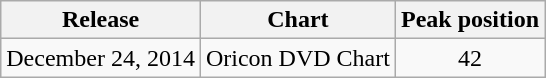<table class="wikitable">
<tr>
<th>Release</th>
<th>Chart</th>
<th>Peak position</th>
</tr>
<tr>
<td>December 24, 2014</td>
<td>Oricon DVD Chart</td>
<td align="center">42</td>
</tr>
</table>
